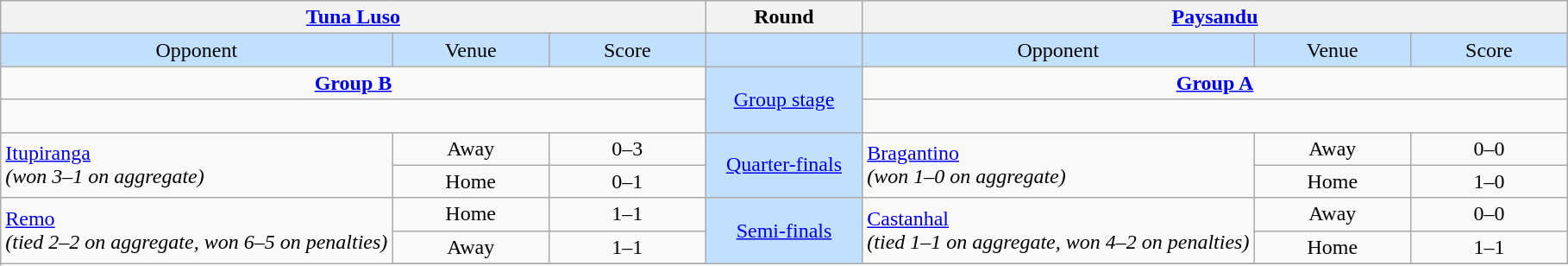<table class="wikitable" style="text-align: center;">
<tr>
<th colspan=3><a href='#'>Tuna Luso</a></th>
<th>Round</th>
<th colspan=3><a href='#'>Paysandu</a></th>
</tr>
<tr bgcolor=#c1e0ff>
<td width=25%>Opponent</td>
<td width=10%>Venue</td>
<td width=10%>Score</td>
<td width=10%></td>
<td width=25%>Opponent</td>
<td width=10%>Venue</td>
<td width=10%>Score</td>
</tr>
<tr>
<td colspan=3><strong><a href='#'>Group B</a></strong></td>
<td rowspan=2 bgcolor=#c1e0ff><a href='#'>Group stage</a></td>
<td colspan=3><strong><a href='#'>Group A</a></strong></td>
</tr>
<tr>
<td colspan=3 align=center valign=top><br></td>
<td colspan=3 align=center valign=top><br></td>
</tr>
<tr>
<td rowspan=2 align=left><a href='#'>Itupiranga</a><br><em>(won 3–1 on aggregate)</em></td>
<td>Away</td>
<td>0–3</td>
<td rowspan=2 bgcolor=#c1e0ff><a href='#'>Quarter-finals</a></td>
<td rowspan=2 align=left><a href='#'>Bragantino</a><br><em>(won 1–0 on aggregate)</em></td>
<td>Away</td>
<td>0–0</td>
</tr>
<tr>
<td>Home</td>
<td>0–1</td>
<td>Home</td>
<td>1–0</td>
</tr>
<tr>
<td rowspan=3 align=left><a href='#'>Remo</a><br><em>(tied 2–2 on aggregate, won 6–5 on penalties)</em></td>
<td>Home</td>
<td>1–1</td>
<td rowspan=3 bgcolor=#c1e0ff><a href='#'>Semi-finals</a></td>
<td rowspan=2 align=left><a href='#'>Castanhal</a><br><em>(tied 1–1 on aggregate, won 4–2 on penalties)</em></td>
<td>Away</td>
<td>0–0</td>
</tr>
<tr>
<td>Away</td>
<td>1–1</td>
<td>Home</td>
<td>1–1</td>
</tr>
<tr>
</tr>
</table>
